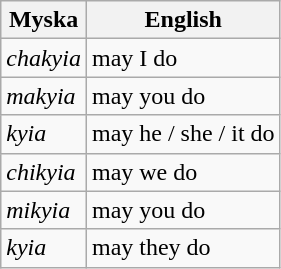<table class="wikitable">
<tr>
<th>Myska</th>
<th>English</th>
</tr>
<tr>
<td><em>chakyia</em></td>
<td>may I do</td>
</tr>
<tr>
<td><em>makyia</em></td>
<td>may you do</td>
</tr>
<tr>
<td><em>kyia</em></td>
<td>may he / she / it do</td>
</tr>
<tr>
<td><em>chikyia</em></td>
<td>may we do</td>
</tr>
<tr>
<td><em>mikyia</em></td>
<td>may you do</td>
</tr>
<tr>
<td><em>kyia</em></td>
<td>may they do</td>
</tr>
</table>
